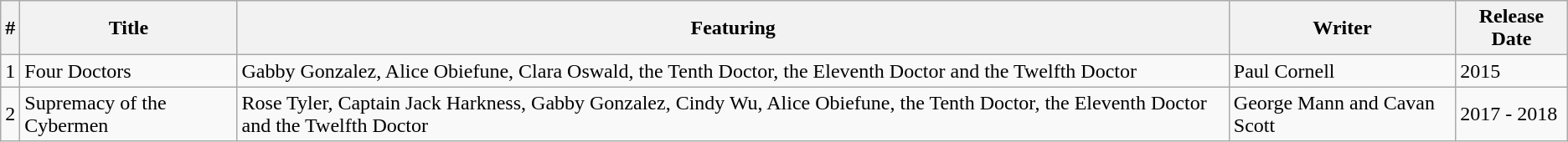<table class="wikitable">
<tr>
<th>#</th>
<th>Title</th>
<th>Featuring</th>
<th>Writer</th>
<th>Release Date</th>
</tr>
<tr>
<td>1</td>
<td>Four Doctors</td>
<td>Gabby Gonzalez, Alice Obiefune, Clara Oswald, the Tenth Doctor, the Eleventh Doctor and the Twelfth Doctor</td>
<td>Paul Cornell</td>
<td>2015</td>
</tr>
<tr>
<td>2</td>
<td>Supremacy of the Cybermen</td>
<td>Rose Tyler, Captain Jack Harkness, Gabby Gonzalez, Cindy Wu, Alice Obiefune, the Tenth Doctor, the Eleventh Doctor and the Twelfth Doctor</td>
<td>George Mann and Cavan Scott</td>
<td>2017 - 2018</td>
</tr>
</table>
